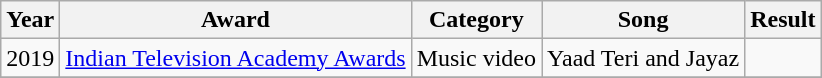<table class="wikitable" style"text-align:centre;">
<tr>
<th>Year</th>
<th>Award</th>
<th>Category</th>
<th>Song</th>
<th>Result</th>
</tr>
<tr>
<td>2019</td>
<td><a href='#'>Indian Television Academy Awards</a></td>
<td>Music video</td>
<td>Yaad Teri and Jayaz</td>
<td></td>
</tr>
<tr>
</tr>
</table>
